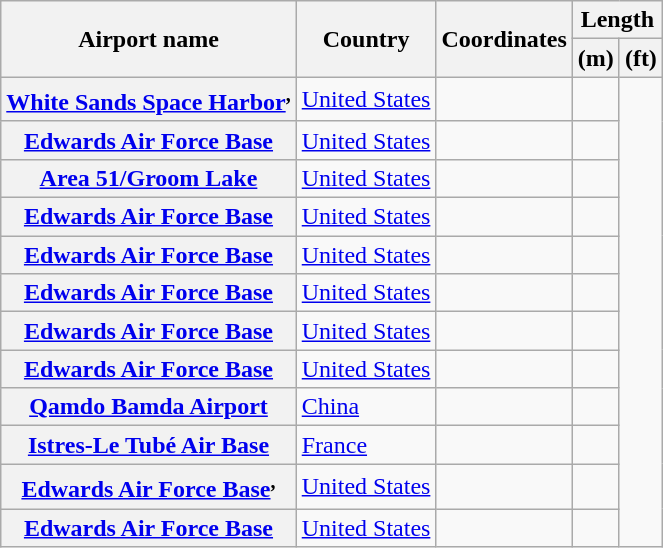<table class="wikitable sortable plainrowheaders static-row-numbers">
<tr>
<th scope="col" rowspan=2>Airport name</th>
<th scope="col" rowspan=2>Country</th>
<th scope="col" rowspan=2 class="unsortable">Coordinates</th>
<th scope="col" colspan=2>Length</th>
</tr>
<tr class="static-row-header">
<th scope="col">(m)</th>
<th scope="col">(ft)</th>
</tr>
<tr>
<th scope="row"><a href='#'>White Sands Space Harbor</a><sup>,</sup> </th>
<td><a href='#'>United States</a></td>
<td></td>
<td></td>
</tr>
<tr>
<th scope="row"><a href='#'>Edwards Air Force Base</a></th>
<td><a href='#'>United States</a></td>
<td></td>
<td></td>
</tr>
<tr>
<th scope="row"><a href='#'>Area 51/Groom Lake</a></th>
<td><a href='#'>United States</a></td>
<td></td>
<td></td>
</tr>
<tr>
<th scope="row"><a href='#'>Edwards Air Force Base</a></th>
<td><a href='#'>United States</a></td>
<td></td>
<td></td>
</tr>
<tr>
<th scope="row"><a href='#'>Edwards Air Force Base</a></th>
<td><a href='#'>United States</a></td>
<td></td>
<td></td>
</tr>
<tr>
<th scope="row"><a href='#'>Edwards Air Force Base</a></th>
<td><a href='#'>United States</a></td>
<td></td>
<td></td>
</tr>
<tr>
<th scope="row"><a href='#'>Edwards Air Force Base</a></th>
<td><a href='#'>United States</a></td>
<td></td>
<td></td>
</tr>
<tr>
<th scope="row"><a href='#'>Edwards Air Force Base</a></th>
<td><a href='#'>United States</a></td>
<td></td>
<td></td>
</tr>
<tr>
<th scope="row"><a href='#'>Qamdo Bamda Airport</a></th>
<td><a href='#'>China</a></td>
<td></td>
<td></td>
</tr>
<tr>
<th scope="row"><a href='#'>Istres-Le Tubé Air Base</a></th>
<td><a href='#'>France</a></td>
<td></td>
<td></td>
</tr>
<tr>
<th scope="row"><a href='#'>Edwards Air Force Base</a><sup>,</sup> </th>
<td><a href='#'>United States</a></td>
<td></td>
<td></td>
</tr>
<tr>
<th scope="row"><a href='#'>Edwards Air Force Base</a></th>
<td><a href='#'>United States</a></td>
<td></td>
<td></td>
</tr>
</table>
